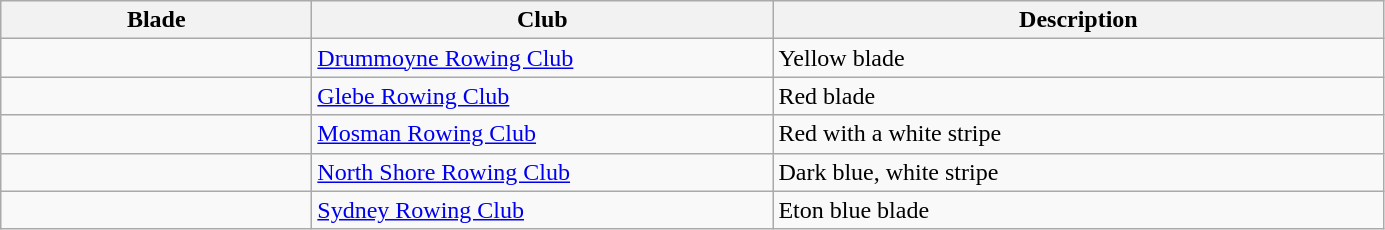<table class="wikitable">
<tr>
<th width=200>Blade</th>
<th width=300>Club</th>
<th width=400>Description</th>
</tr>
<tr>
<td></td>
<td><a href='#'>Drummoyne Rowing Club</a></td>
<td>Yellow blade</td>
</tr>
<tr>
<td></td>
<td><a href='#'>Glebe Rowing Club</a></td>
<td>Red blade</td>
</tr>
<tr>
<td></td>
<td><a href='#'>Mosman Rowing Club</a></td>
<td>Red with a white stripe</td>
</tr>
<tr>
<td></td>
<td><a href='#'>North Shore Rowing Club</a></td>
<td>Dark blue, white stripe</td>
</tr>
<tr>
<td></td>
<td><a href='#'>Sydney Rowing Club</a></td>
<td>Eton blue blade</td>
</tr>
</table>
